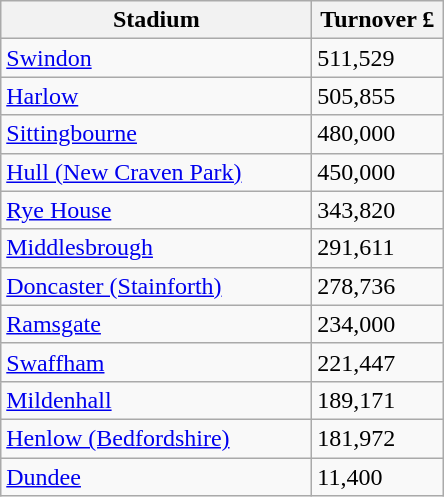<table class="wikitable">
<tr>
<th width=200>Stadium</th>
<th width=80>Turnover £</th>
</tr>
<tr>
<td><a href='#'>Swindon</a></td>
<td>511,529</td>
</tr>
<tr>
<td><a href='#'>Harlow</a></td>
<td>505,855</td>
</tr>
<tr>
<td><a href='#'>Sittingbourne</a></td>
<td>480,000</td>
</tr>
<tr>
<td><a href='#'>Hull (New Craven Park)</a></td>
<td>450,000</td>
</tr>
<tr>
<td><a href='#'>Rye House</a></td>
<td>343,820</td>
</tr>
<tr>
<td><a href='#'>Middlesbrough</a></td>
<td>291,611</td>
</tr>
<tr>
<td><a href='#'>Doncaster (Stainforth)</a></td>
<td>278,736</td>
</tr>
<tr>
<td><a href='#'>Ramsgate</a></td>
<td>234,000</td>
</tr>
<tr>
<td><a href='#'>Swaffham</a></td>
<td>221,447</td>
</tr>
<tr>
<td><a href='#'>Mildenhall</a></td>
<td>189,171</td>
</tr>
<tr>
<td><a href='#'>Henlow (Bedfordshire)</a></td>
<td>181,972</td>
</tr>
<tr>
<td><a href='#'>Dundee</a></td>
<td>11,400</td>
</tr>
</table>
